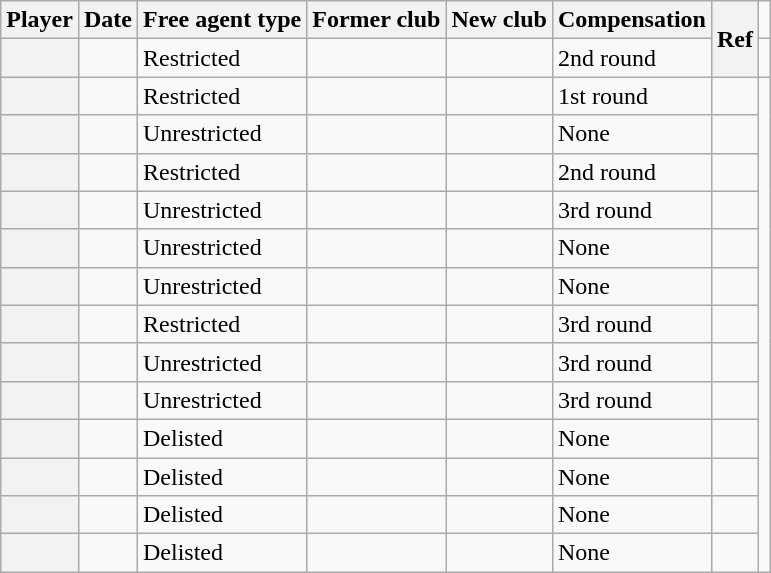<table class="wikitable plainrowheaders sortable">
<tr>
<th scope="col">Player</th>
<th scope="col">Date</th>
<th scope="col">Free agent type</th>
<th scope="col">Former club</th>
<th scope="col">New club</th>
<th scope="col">Compensation</th>
<th scope="col" class="unsortable" rowspan=2>Ref</th>
</tr>
<tr>
<th scope="row"></th>
<td></td>
<td>Restricted</td>
<td></td>
<td></td>
<td>2nd round</td>
<td align=center></td>
</tr>
<tr>
<th scope="row"></th>
<td></td>
<td>Restricted</td>
<td></td>
<td></td>
<td>1st round</td>
<td align=center></td>
</tr>
<tr>
<th scope="row"></th>
<td></td>
<td>Unrestricted</td>
<td></td>
<td></td>
<td>None</td>
<td align=center></td>
</tr>
<tr>
<th scope="row"></th>
<td></td>
<td>Restricted</td>
<td></td>
<td></td>
<td>2nd round</td>
<td align=center></td>
</tr>
<tr>
<th scope="row"></th>
<td></td>
<td>Unrestricted</td>
<td></td>
<td></td>
<td>3rd round</td>
<td align=center></td>
</tr>
<tr>
<th scope="row"></th>
<td></td>
<td>Unrestricted</td>
<td></td>
<td></td>
<td>None</td>
<td align=center></td>
</tr>
<tr>
<th scope="row"></th>
<td></td>
<td>Unrestricted</td>
<td></td>
<td></td>
<td>None</td>
<td align=center></td>
</tr>
<tr>
<th scope="row"></th>
<td></td>
<td>Restricted</td>
<td></td>
<td></td>
<td>3rd round</td>
<td align=center></td>
</tr>
<tr>
<th scope="row"></th>
<td></td>
<td>Unrestricted</td>
<td></td>
<td></td>
<td>3rd round</td>
<td align=center></td>
</tr>
<tr>
<th scope="row"></th>
<td></td>
<td>Unrestricted</td>
<td></td>
<td></td>
<td>3rd round</td>
<td align=center></td>
</tr>
<tr>
<th scope="row"></th>
<td></td>
<td>Delisted</td>
<td></td>
<td></td>
<td>None</td>
<td align=center></td>
</tr>
<tr>
<th scope="row"></th>
<td></td>
<td>Delisted</td>
<td></td>
<td></td>
<td>None</td>
<td align=center></td>
</tr>
<tr>
<th scope="row"></th>
<td></td>
<td>Delisted</td>
<td></td>
<td></td>
<td>None</td>
<td align=center></td>
</tr>
<tr>
<th scope="row"></th>
<td></td>
<td>Delisted</td>
<td></td>
<td></td>
<td>None</td>
<td align=center></td>
</tr>
</table>
